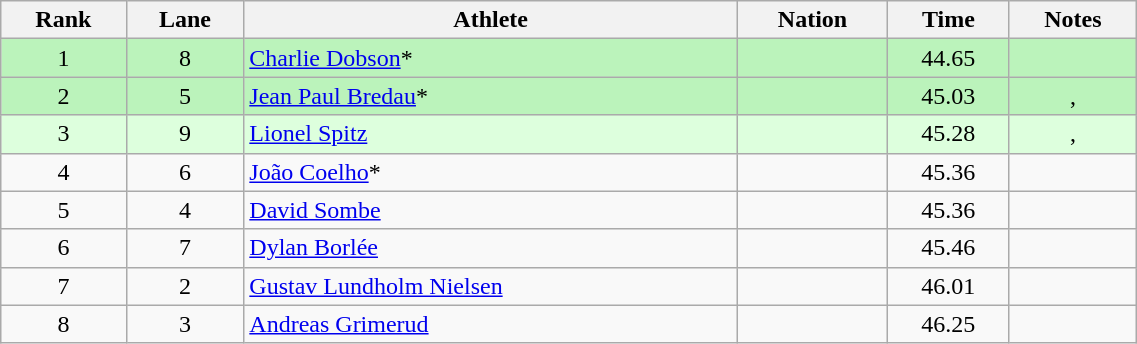<table class="wikitable sortable" style="text-align:center;width: 60%;">
<tr>
<th scope="col">Rank</th>
<th scope="col">Lane</th>
<th scope="col">Athlete</th>
<th scope="col">Nation</th>
<th scope="col">Time</th>
<th scope="col">Notes</th>
</tr>
<tr bgcolor=bbf3bb>
<td>1</td>
<td>8</td>
<td align=left><a href='#'>Charlie Dobson</a>*</td>
<td align=left></td>
<td>44.65</td>
<td></td>
</tr>
<tr bgcolor=bbf3bb>
<td>2</td>
<td>5</td>
<td align=left><a href='#'>Jean Paul Bredau</a>*</td>
<td align=left></td>
<td>45.03</td>
<td>, </td>
</tr>
<tr bgcolor=ddffdd>
<td>3</td>
<td>9</td>
<td align=left><a href='#'>Lionel Spitz</a></td>
<td align=left></td>
<td>45.28</td>
<td>, </td>
</tr>
<tr>
<td>4</td>
<td>6</td>
<td align=left><a href='#'>João Coelho</a>*</td>
<td align=left></td>
<td>45.36</td>
<td></td>
</tr>
<tr>
<td>5</td>
<td>4</td>
<td align=left><a href='#'>David Sombe</a></td>
<td align=left></td>
<td>45.36</td>
<td></td>
</tr>
<tr>
<td>6</td>
<td>7</td>
<td align=left><a href='#'>Dylan Borlée</a></td>
<td align=left></td>
<td>45.46</td>
<td></td>
</tr>
<tr>
<td>7</td>
<td>2</td>
<td align=left><a href='#'>Gustav Lundholm Nielsen</a></td>
<td align=left></td>
<td>46.01</td>
<td></td>
</tr>
<tr>
<td>8</td>
<td>3</td>
<td align=left><a href='#'>Andreas Grimerud</a></td>
<td align=left></td>
<td>46.25</td>
<td></td>
</tr>
</table>
